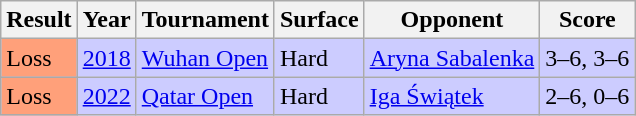<table class="sortable wikitable">
<tr>
<th>Result</th>
<th>Year</th>
<th>Tournament</th>
<th>Surface</th>
<th>Opponent</th>
<th>Score</th>
</tr>
<tr bgcolor=CCCCFF>
<td bgcolor=ffa07a>Loss</td>
<td><a href='#'>2018</a></td>
<td><a href='#'>Wuhan Open</a></td>
<td>Hard</td>
<td> <a href='#'>Aryna Sabalenka</a></td>
<td>3–6, 3–6</td>
</tr>
<tr bgcolor=CCCCFF>
<td bgcolor=FFA07A>Loss</td>
<td><a href='#'>2022</a></td>
<td><a href='#'>Qatar Open</a></td>
<td>Hard</td>
<td> <a href='#'>Iga Świątek</a></td>
<td>2–6, 0–6</td>
</tr>
</table>
